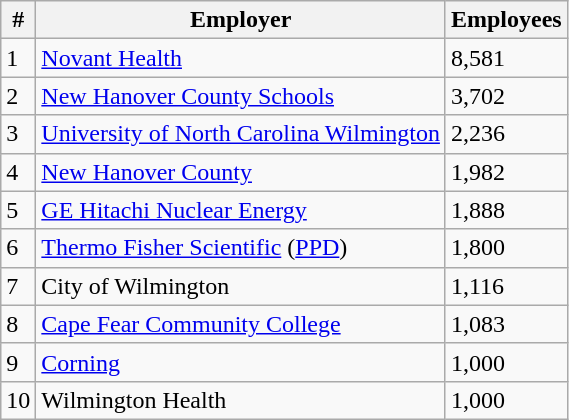<table class="wikitable">
<tr>
<th>#</th>
<th>Employer</th>
<th>Employees</th>
</tr>
<tr>
<td>1</td>
<td><a href='#'>Novant Health</a></td>
<td>8,581</td>
</tr>
<tr>
<td>2</td>
<td><a href='#'>New Hanover County Schools</a></td>
<td>3,702</td>
</tr>
<tr>
<td>3</td>
<td><a href='#'>University of North Carolina Wilmington</a></td>
<td>2,236</td>
</tr>
<tr>
<td>4</td>
<td><a href='#'>New Hanover County</a></td>
<td>1,982</td>
</tr>
<tr>
<td>5</td>
<td><a href='#'>GE Hitachi Nuclear Energy</a></td>
<td>1,888</td>
</tr>
<tr>
<td>6</td>
<td><a href='#'>Thermo Fisher Scientific</a> (<a href='#'>PPD</a>)</td>
<td>1,800</td>
</tr>
<tr>
<td>7</td>
<td>City of Wilmington</td>
<td>1,116</td>
</tr>
<tr>
<td>8</td>
<td><a href='#'>Cape Fear Community College</a></td>
<td>1,083</td>
</tr>
<tr>
<td>9</td>
<td><a href='#'>Corning</a></td>
<td>1,000</td>
</tr>
<tr>
<td>10</td>
<td>Wilmington Health</td>
<td>1,000</td>
</tr>
</table>
